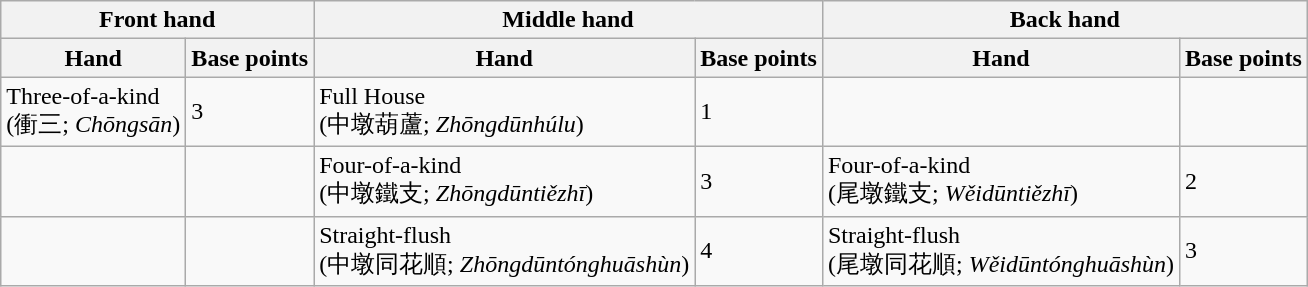<table class="wikitable">
<tr>
<th colspan=2>Front hand</th>
<th colspan=2>Middle hand</th>
<th colspan=2>Back hand</th>
</tr>
<tr>
<th>Hand</th>
<th>Base points</th>
<th>Hand</th>
<th>Base points</th>
<th>Hand</th>
<th>Base points</th>
</tr>
<tr>
<td>Three-of-a-kind<br>(衝三; <em>Chōngsān</em>)</td>
<td>3</td>
<td>Full House<br>(中墩葫蘆; <em>Zhōngdūnhúlu</em>)</td>
<td>1</td>
<td></td>
<td></td>
</tr>
<tr>
<td></td>
<td></td>
<td>Four-of-a-kind<br>(中墩鐵支; <em>Zhōngdūntiězhī</em>)</td>
<td>3</td>
<td>Four-of-a-kind<br>(尾墩鐵支; <em>Wěidūntiězhī</em>)</td>
<td>2</td>
</tr>
<tr>
<td></td>
<td></td>
<td>Straight-flush<br>(中墩同花順; <em>Zhōngdūntónghuāshùn</em>)</td>
<td>4</td>
<td>Straight-flush<br>(尾墩同花順; <em>Wěidūntónghuāshùn</em>)</td>
<td>3</td>
</tr>
</table>
